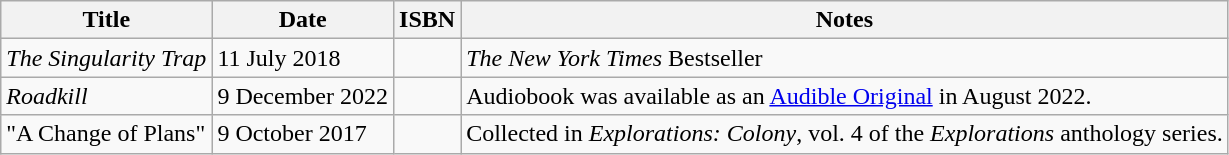<table class="wikitable">
<tr>
<th>Title</th>
<th>Date</th>
<th>ISBN</th>
<th>Notes</th>
</tr>
<tr>
<td><em>The Singularity Trap</em></td>
<td>11 July 2018</td>
<td></td>
<td><em>The New York Times</em> Bestseller</td>
</tr>
<tr>
<td><em>Roadkill</em></td>
<td>9 December 2022</td>
<td></td>
<td>Audiobook was available as an <a href='#'>Audible Original</a> in August 2022.</td>
</tr>
<tr>
<td>"A Change of Plans"</td>
<td>9 October 2017</td>
<td></td>
<td>Collected in <em>Explorations: Colony</em>, vol. 4 of the <em>Explorations</em> anthology series.</td>
</tr>
</table>
